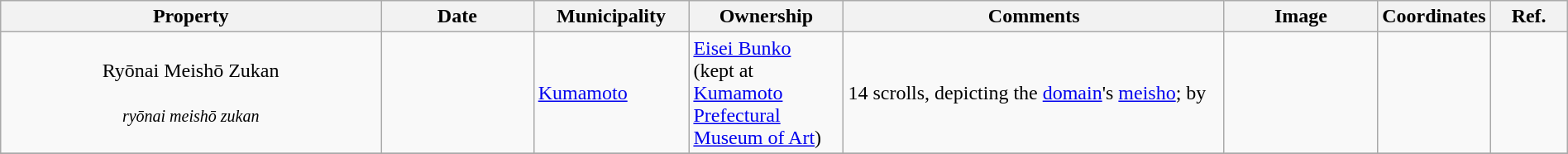<table class="wikitable sortable"  style="width:100%;">
<tr>
<th width="25%" align="left">Property</th>
<th width="10%" align="left">Date</th>
<th width="10%" align="left">Municipality</th>
<th width="10%" align="left">Ownership</th>
<th width="25%" align="left" class="unsortable">Comments</th>
<th width="10%" align="left" class="unsortable">Image</th>
<th width="5%" align="left" class="unsortable">Coordinates</th>
<th width="5%" align="left" class="unsortable">Ref.</th>
</tr>
<tr>
<td align="center">Ryōnai Meishō Zukan<br><br><small><em>ryōnai meishō zukan</em></small></td>
<td></td>
<td><a href='#'>Kumamoto</a></td>
<td><a href='#'>Eisei Bunko</a><br>(kept at <a href='#'>Kumamoto Prefectural Museum of Art</a>)</td>
<td>14 scrolls, depicting the <a href='#'>domain</a>'s <a href='#'>meisho</a>;  by </td>
<td></td>
<td></td>
<td></td>
</tr>
<tr>
</tr>
</table>
